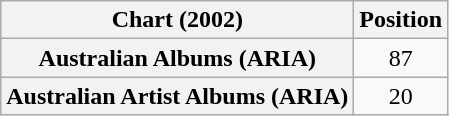<table class="wikitable sortable plainrowheaders" style="text-align:center;">
<tr>
<th>Chart (2002)</th>
<th>Position</th>
</tr>
<tr>
<th scope="row">Australian Albums (ARIA)</th>
<td>87</td>
</tr>
<tr>
<th scope="row">Australian Artist Albums (ARIA)</th>
<td>20</td>
</tr>
</table>
